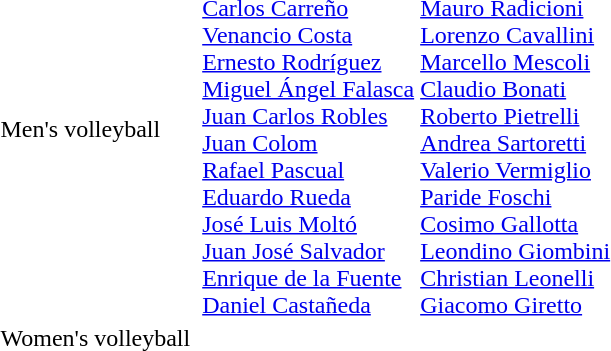<table>
<tr>
<td>Men's volleyball</td>
<td></td>
<td><br><br><a href='#'>Carlos Carreño</a><br>
<a href='#'>Venancio Costa</a><br>
<a href='#'>Ernesto Rodríguez</a><br>
<a href='#'>Miguel Ángel Falasca</a><br>
<a href='#'>Juan Carlos Robles</a><br>
<a href='#'>Juan Colom</a><br>
<a href='#'>Rafael Pascual</a><br>
<a href='#'>Eduardo Rueda</a><br>
<a href='#'>José Luis Moltó</a><br>
<a href='#'>Juan José Salvador</a><br>
<a href='#'>Enrique de la Fuente</a><br>
<a href='#'>Daniel Castañeda</a></td>
<td><br><br><a href='#'>Mauro Radicioni</a><br>
<a href='#'>Lorenzo Cavallini</a><br>
<a href='#'>Marcello Mescoli</a><br>
<a href='#'>Claudio Bonati</a><br>
<a href='#'>Roberto Pietrelli</a><br>
<a href='#'>Andrea Sartoretti</a><br>
<a href='#'>Valerio Vermiglio</a><br>
<a href='#'>Paride Foschi</a><br>
<a href='#'>Cosimo Gallotta</a><br>
<a href='#'>Leondino Giombini</a><br>
<a href='#'>Christian Leonelli</a><br>
<a href='#'>Giacomo Giretto</a></td>
</tr>
<tr>
<td>Women's volleyball</td>
<td></td>
<td></td>
<td></td>
</tr>
</table>
